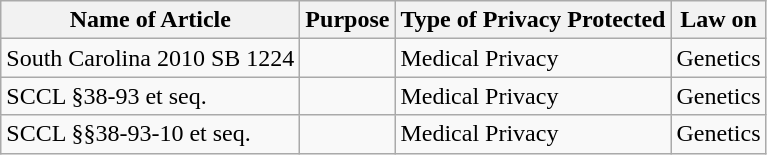<table class="wikitable">
<tr>
<th>Name of Article</th>
<th>Purpose</th>
<th>Type of Privacy Protected</th>
<th>Law on</th>
</tr>
<tr>
<td>South Carolina 2010 SB 1224</td>
<td></td>
<td>Medical Privacy</td>
<td>Genetics</td>
</tr>
<tr>
<td>SCCL §38-93 et seq.</td>
<td></td>
<td>Medical Privacy</td>
<td>Genetics</td>
</tr>
<tr>
<td>SCCL §§38-93-10 et seq.</td>
<td></td>
<td>Medical Privacy</td>
<td>Genetics</td>
</tr>
</table>
